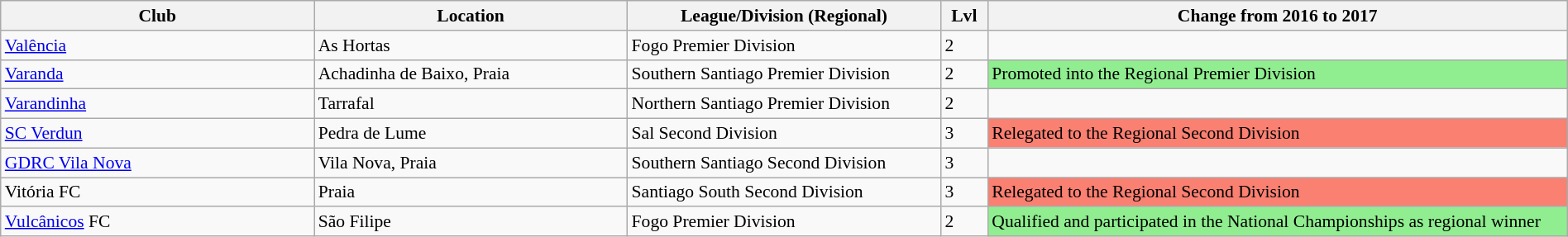<table class="wikitable sortable" width=100% style="font-size:90%">
<tr>
<th width=20%>Club</th>
<th width=20%>Location</th>
<th width=20%>League/Division (Regional)</th>
<th width=3%>Lvl</th>
<th width=37%>Change from 2016 to 2017</th>
</tr>
<tr>
<td><a href='#'>Valência</a></td>
<td>As Hortas</td>
<td>Fogo Premier Division</td>
<td>2</td>
<td></td>
</tr>
<tr>
<td><a href='#'>Varanda</a></td>
<td>Achadinha de Baixo, Praia</td>
<td>Southern Santiago Premier Division</td>
<td>2</td>
<td style="background:lightgreen">Promoted into the Regional Premier Division</td>
</tr>
<tr>
<td><a href='#'>Varandinha</a></td>
<td>Tarrafal</td>
<td>Northern Santiago Premier Division</td>
<td>2</td>
<td></td>
</tr>
<tr>
<td><a href='#'>SC Verdun</a></td>
<td>Pedra de Lume</td>
<td>Sal Second Division</td>
<td>3</td>
<td style="background:salmon">Relegated to the Regional Second Division</td>
</tr>
<tr>
<td><a href='#'>GDRC Vila Nova</a></td>
<td>Vila Nova, Praia</td>
<td>Southern Santiago Second Division</td>
<td>3</td>
<td></td>
</tr>
<tr>
<td>Vitória FC</td>
<td>Praia</td>
<td>Santiago South Second Division</td>
<td>3</td>
<td style="background:salmon">Relegated to the Regional Second Division</td>
</tr>
<tr>
<td><a href='#'>Vulcânicos</a> FC</td>
<td>São Filipe</td>
<td>Fogo Premier Division</td>
<td>2</td>
<td style="background:lightgreen">Qualified and participated in the National Championships as regional winner</td>
</tr>
</table>
